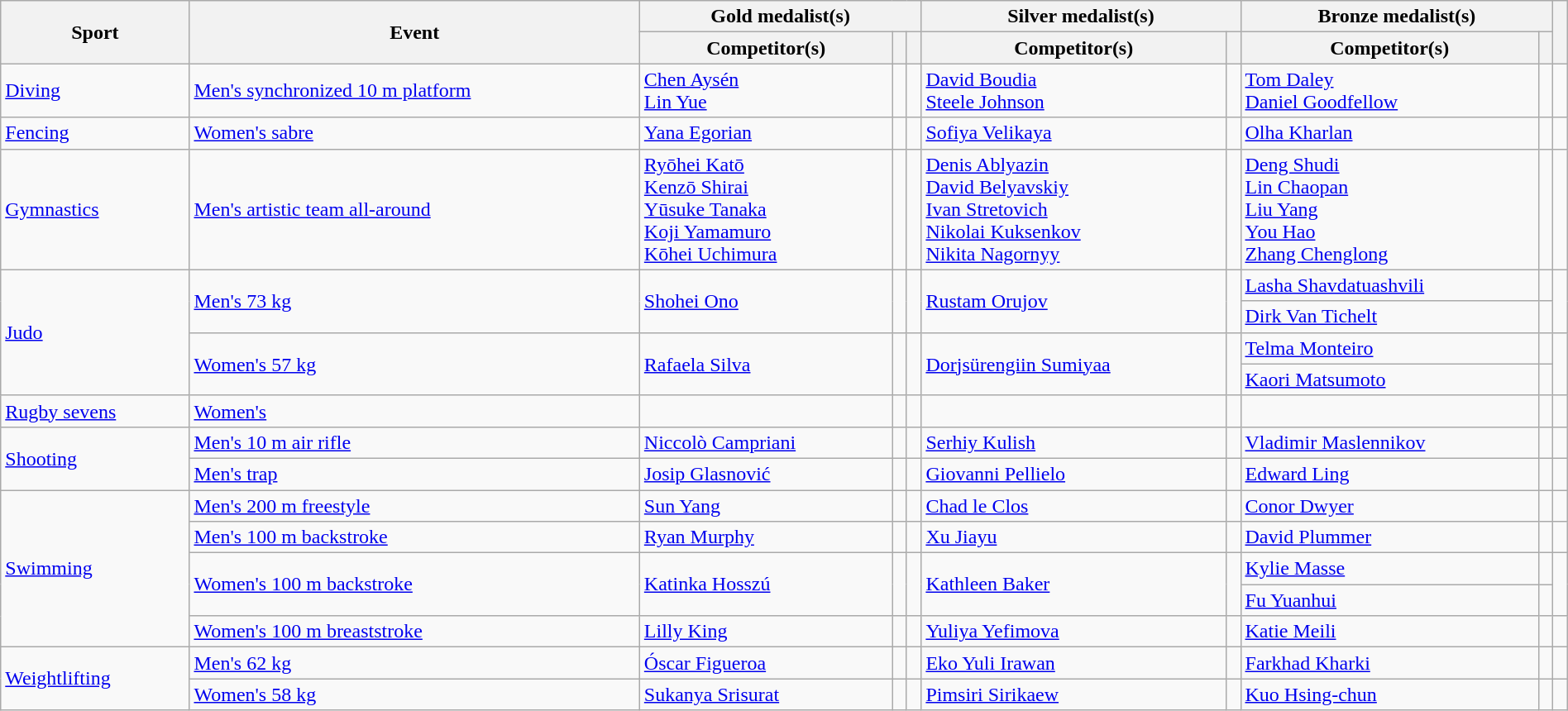<table class="wikitable" style="width:100%;">
<tr>
<th rowspan="2">Sport</th>
<th rowspan="2">Event</th>
<th colspan="3">Gold medalist(s)</th>
<th colspan="2">Silver medalist(s)</th>
<th colspan="2">Bronze medalist(s)</th>
<th rowspan="2"></th>
</tr>
<tr>
<th>Competitor(s)</th>
<th></th>
<th></th>
<th>Competitor(s)</th>
<th></th>
<th>Competitor(s)</th>
<th></th>
</tr>
<tr>
<td><a href='#'>Diving</a></td>
<td><a href='#'>Men's synchronized 10 m platform</a></td>
<td><a href='#'>Chen Aysén</a><br><a href='#'>Lin Yue</a></td>
<td></td>
<td></td>
<td><a href='#'>David Boudia</a><br><a href='#'>Steele Johnson</a></td>
<td></td>
<td><a href='#'>Tom Daley</a><br><a href='#'>Daniel Goodfellow</a></td>
<td></td>
<td></td>
</tr>
<tr>
<td><a href='#'>Fencing</a></td>
<td><a href='#'>Women's sabre</a></td>
<td><a href='#'>Yana Egorian</a></td>
<td></td>
<td></td>
<td><a href='#'>Sofiya Velikaya</a></td>
<td></td>
<td><a href='#'>Olha Kharlan</a></td>
<td></td>
<td></td>
</tr>
<tr>
<td><a href='#'>Gymnastics</a></td>
<td><a href='#'>Men's artistic team all-around</a></td>
<td><a href='#'>Ryōhei Katō</a><br><a href='#'>Kenzō Shirai</a><br><a href='#'>Yūsuke Tanaka</a><br><a href='#'>Koji Yamamuro</a><br><a href='#'>Kōhei Uchimura</a></td>
<td></td>
<td></td>
<td><a href='#'>Denis Ablyazin</a><br><a href='#'>David Belyavskiy</a><br><a href='#'>Ivan Stretovich</a><br><a href='#'>Nikolai Kuksenkov</a><br><a href='#'>Nikita Nagornyy</a></td>
<td></td>
<td><a href='#'>Deng Shudi</a><br><a href='#'>Lin Chaopan</a><br><a href='#'>Liu Yang</a><br><a href='#'>You Hao</a><br><a href='#'>Zhang Chenglong</a></td>
<td></td>
<td></td>
</tr>
<tr>
<td rowspan="4"><a href='#'>Judo</a></td>
<td rowspan="2"><a href='#'>Men's 73 kg</a></td>
<td rowspan="2"><a href='#'>Shohei Ono</a></td>
<td rowspan="2"></td>
<td rowspan="2"></td>
<td rowspan="2"><a href='#'>Rustam Orujov</a></td>
<td rowspan="2"></td>
<td style="white-space: nowrap;"><a href='#'>Lasha Shavdatuashvili</a></td>
<td></td>
<td rowspan="2"></td>
</tr>
<tr>
<td><a href='#'>Dirk Van Tichelt</a></td>
<td></td>
</tr>
<tr>
<td rowspan="2"><a href='#'>Women's 57 kg</a></td>
<td rowspan="2"><a href='#'>Rafaela Silva</a></td>
<td rowspan="2"></td>
<td rowspan="2"></td>
<td rowspan="2"><a href='#'>Dorjsürengiin Sumiyaa</a></td>
<td rowspan="2"></td>
<td><a href='#'>Telma Monteiro</a></td>
<td></td>
<td rowspan="2"></td>
</tr>
<tr>
<td><a href='#'>Kaori Matsumoto</a></td>
<td></td>
</tr>
<tr>
<td><a href='#'>Rugby sevens</a></td>
<td><a href='#'>Women's</a></td>
<td style="white-space: nowrap;"></td>
<td></td>
<td></td>
<td style="white-space: nowrap;"></td>
<td></td>
<td style="white-space: nowrap;"></td>
<td></td>
<td></td>
</tr>
<tr>
<td rowspan="2"><a href='#'>Shooting</a></td>
<td><a href='#'>Men's 10 m air rifle</a></td>
<td><a href='#'>Niccolò Campriani</a></td>
<td></td>
<td></td>
<td><a href='#'>Serhiy Kulish</a></td>
<td></td>
<td><a href='#'>Vladimir Maslennikov</a></td>
<td></td>
<td></td>
</tr>
<tr>
<td><a href='#'>Men's trap</a></td>
<td><a href='#'>Josip Glasnović</a></td>
<td></td>
<td></td>
<td><a href='#'>Giovanni Pellielo</a></td>
<td></td>
<td><a href='#'>Edward Ling</a></td>
<td></td>
<td></td>
</tr>
<tr>
<td rowspan="5"><a href='#'>Swimming</a></td>
<td><a href='#'>Men's 200 m freestyle</a></td>
<td><a href='#'>Sun Yang</a></td>
<td></td>
<td></td>
<td><a href='#'>Chad le Clos</a></td>
<td></td>
<td><a href='#'>Conor Dwyer</a></td>
<td></td>
<td></td>
</tr>
<tr>
<td><a href='#'>Men's 100 m backstroke</a></td>
<td><a href='#'>Ryan Murphy</a></td>
<td></td>
<td></td>
<td><a href='#'>Xu Jiayu</a></td>
<td></td>
<td><a href='#'>David Plummer</a></td>
<td></td>
<td></td>
</tr>
<tr>
<td rowspan="2"><a href='#'>Women's 100 m backstroke</a></td>
<td rowspan="2"><a href='#'>Katinka Hosszú</a></td>
<td rowspan="2"></td>
<td rowspan="2"></td>
<td rowspan="2"><a href='#'>Kathleen Baker</a></td>
<td rowspan="2"></td>
<td><a href='#'>Kylie Masse</a></td>
<td></td>
<td rowspan="2"></td>
</tr>
<tr>
<td><a href='#'>Fu Yuanhui</a></td>
<td></td>
</tr>
<tr>
<td><a href='#'>Women's 100 m breaststroke</a></td>
<td><a href='#'>Lilly King</a></td>
<td></td>
<td></td>
<td><a href='#'>Yuliya Yefimova</a></td>
<td></td>
<td><a href='#'>Katie Meili</a></td>
<td></td>
<td></td>
</tr>
<tr>
<td rowspan="2"><a href='#'>Weightlifting</a></td>
<td><a href='#'>Men's 62 kg</a></td>
<td><a href='#'>Óscar Figueroa</a></td>
<td></td>
<td></td>
<td><a href='#'>Eko Yuli Irawan</a></td>
<td></td>
<td><a href='#'>Farkhad Kharki</a></td>
<td></td>
<td></td>
</tr>
<tr>
<td><a href='#'>Women's 58 kg</a></td>
<td><a href='#'>Sukanya Srisurat</a></td>
<td></td>
<td></td>
<td><a href='#'>Pimsiri Sirikaew</a></td>
<td></td>
<td><a href='#'>Kuo Hsing-chun</a></td>
<td></td>
<td></td>
</tr>
</table>
